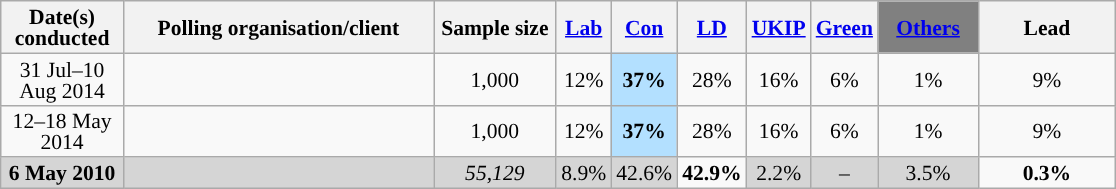<table class="wikitable sortable" style="text-align:center;font-size:90%;line-height:14px">
<tr>
<th ! style="width:75px;">Date(s)<br>conducted</th>
<th style="width:200px;">Polling organisation/client</th>
<th class="unsortable" style="width:75px;">Sample size</th>
<th class="unsortable" style="background:"><a href='#'><span>Lab</span></a></th>
<th class="unsortable" style="background:"><a href='#'><span>Con</span></a></th>
<th class="unsortable" style="background:"><a href='#'><span>LD</span></a></th>
<th class="unsortable" style="background:"><a href='#'><span>UKIP</span></a></th>
<th class="unsortable" style="background:"><a href='#'><span>Green</span></a></th>
<th class="unsortable" style="background:gray; width:60px;"><a href='#'><span>Others</span></a></th>
<th class="unsortable" style="width:85px;">Lead</th>
</tr>
<tr>
<td>31 Jul–10 Aug 2014</td>
<td></td>
<td>1,000</td>
<td>12%</td>
<td style="background:#B3E0FF"><strong>37%</strong></td>
<td>28%</td>
<td>16%</td>
<td>6%</td>
<td>1%</td>
<td style="background:">9%</td>
</tr>
<tr>
<td>12–18 May 2014</td>
<td></td>
<td>1,000</td>
<td>12%</td>
<td style="background:#B3E0FF"><strong>37%</strong></td>
<td>28%</td>
<td>16%</td>
<td>6%</td>
<td>1%</td>
<td style="background:">9%</td>
</tr>
<tr>
<td style="background:#D5D5D5"><strong>6 May 2010</strong></td>
<td style="background:#D5D5D5"></td>
<td style="background:#D5D5D5"><em>55,129</em></td>
<td style="background:#D5D5D5">8.9%</td>
<td style="background:#D5D5D5">42.6%</td>
<td style="background:"><strong>42.9%</strong></td>
<td style="background:#D5D5D5">2.2%</td>
<td style="background:#D5D5D5">–</td>
<td style="background:#D5D5D5">3.5%</td>
<td style="background:"><strong>0.3% </strong></td>
</tr>
</table>
